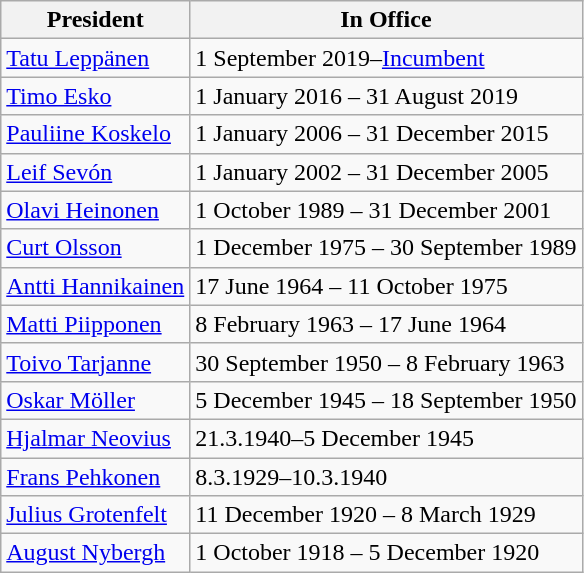<table class="wikitable sortable">
<tr>
<th>President</th>
<th>In Office</th>
</tr>
<tr>
<td><a href='#'>Tatu Leppänen</a></td>
<td>1 September 2019–<a href='#'>Incumbent</a></td>
</tr>
<tr>
<td><a href='#'>Timo Esko</a></td>
<td>1 January 2016 – 31 August 2019</td>
</tr>
<tr>
<td><a href='#'>Pauliine Koskelo</a></td>
<td>1 January 2006 – 31 December 2015</td>
</tr>
<tr>
<td><a href='#'>Leif Sevón</a></td>
<td>1 January 2002 – 31 December 2005</td>
</tr>
<tr>
<td><a href='#'>Olavi Heinonen</a></td>
<td>1 October 1989 – 31 December 2001</td>
</tr>
<tr>
<td><a href='#'>Curt Olsson</a></td>
<td>1 December 1975 – 30 September 1989</td>
</tr>
<tr>
<td><a href='#'>Antti Hannikainen</a></td>
<td>17 June 1964 – 11 October 1975</td>
</tr>
<tr>
<td><a href='#'>Matti Piipponen</a></td>
<td>8 February 1963 – 17 June 1964</td>
</tr>
<tr>
<td><a href='#'>Toivo Tarjanne</a></td>
<td>30 September 1950 – 8 February 1963</td>
</tr>
<tr>
<td><a href='#'>Oskar Möller</a></td>
<td>5 December 1945 – 18 September 1950</td>
</tr>
<tr>
<td><a href='#'>Hjalmar Neovius</a></td>
<td>21.3.1940–5 December 1945</td>
</tr>
<tr>
<td><a href='#'>Frans Pehkonen</a></td>
<td>8.3.1929–10.3.1940</td>
</tr>
<tr>
<td><a href='#'>Julius Grotenfelt</a></td>
<td>11 December 1920 – 8 March 1929</td>
</tr>
<tr>
<td><a href='#'>August Nybergh</a></td>
<td>1 October 1918 – 5 December 1920</td>
</tr>
</table>
